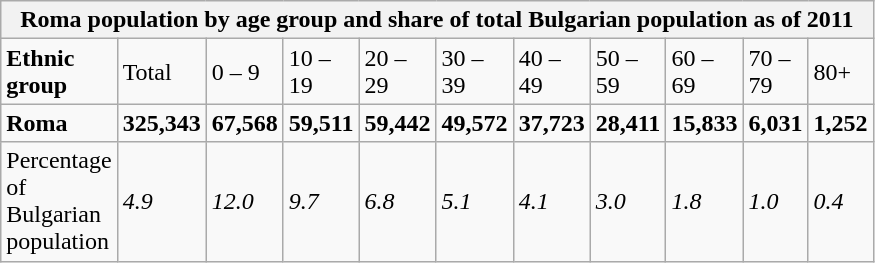<table class="wikitable" width="400px">
<tr>
<th colspan=19>Roma population by age group and share of total Bulgarian population as of 2011</th>
</tr>
<tr>
<td><strong>Ethnic group</strong></td>
<td>Total</td>
<td>0 – 9</td>
<td>10 – 19</td>
<td>20 – 29</td>
<td>30 – 39</td>
<td>40 – 49</td>
<td>50 – 59</td>
<td>60 – 69</td>
<td>70 – 79</td>
<td>80+</td>
</tr>
<tr>
<td><strong>Roma</strong></td>
<td><strong>325,343</strong></td>
<td><strong>67,568</strong></td>
<td><strong>59,511</strong></td>
<td><strong>59,442</strong></td>
<td><strong>49,572</strong></td>
<td><strong>37,723</strong></td>
<td><strong>28,411</strong></td>
<td><strong>15,833</strong></td>
<td><strong>6,031</strong></td>
<td><strong>1,252</strong></td>
</tr>
<tr>
<td>Percentage of Bulgarian population</td>
<td><em>4.9</em></td>
<td><em>12.0</em></td>
<td><em>9.7</em></td>
<td><em>6.8</em></td>
<td><em>5.1</em></td>
<td><em>4.1</em></td>
<td><em>3.0</em></td>
<td><em>1.8</em></td>
<td><em>1.0</em></td>
<td><em>0.4</em></td>
</tr>
</table>
